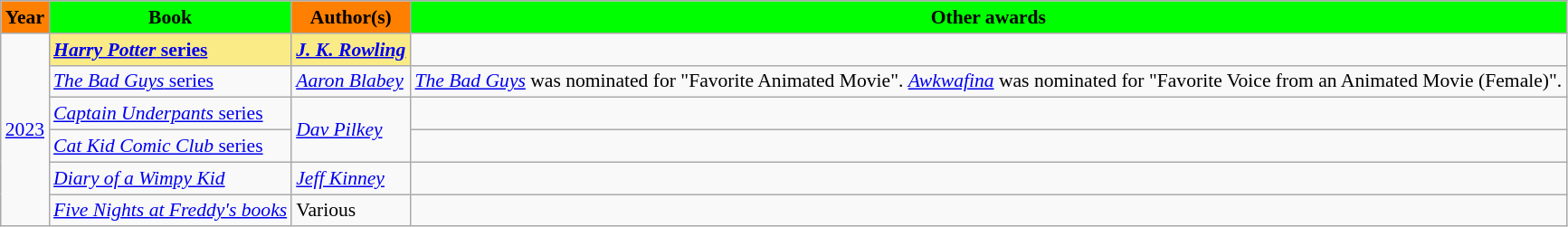<table class="wikitable" style="font-size:90%;">
<tr>
<th style="background:#FF7F00;">Year</th>
<th style="background:#00FF00;">Book</th>
<th style="background:#FF7F00;">Author(s)</th>
<th style="background:#00FF00;">Other awards</th>
</tr>
<tr>
<td rowspan="6"><a href='#'>2023</a></td>
<td style="background:#FAEB86;"><strong><a href='#'><em>Harry Potter</em> series</a></strong> </td>
<td style="background:#FAEB86;"><strong><em><a href='#'>J. K. Rowling</a></em></strong></td>
<td></td>
</tr>
<tr>
<td><a href='#'><em>The Bad Guys</em> series</a></td>
<td><em><a href='#'>Aaron Blabey</a></em></td>
<td><em><a href='#'>The Bad Guys</a></em> was nominated for "Favorite Animated Movie". <em><a href='#'>Awkwafina</a></em> was nominated for "Favorite Voice from an Animated Movie (Female)".</td>
</tr>
<tr>
<td><a href='#'><em>Captain Underpants</em> series</a></td>
<td rowspan=2><em><a href='#'>Dav Pilkey</a></em></td>
<td></td>
</tr>
<tr>
<td><a href='#'><em>Cat Kid Comic Club</em> series</a></td>
<td></td>
</tr>
<tr>
<td><em><a href='#'>Diary of a Wimpy Kid</a></em></td>
<td><em><a href='#'>Jeff Kinney</a></em></td>
<td></td>
</tr>
<tr>
<td><em><a href='#'>Five Nights at Freddy's books</a></em></td>
<td>Various</td>
<td></td>
</tr>
</table>
